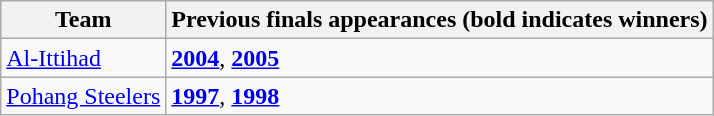<table class="wikitable">
<tr>
<th>Team</th>
<th>Previous finals appearances (bold indicates winners)</th>
</tr>
<tr>
<td> <a href='#'>Al-Ittihad</a></td>
<td><strong><a href='#'>2004</a></strong>, <strong><a href='#'>2005</a></strong></td>
</tr>
<tr>
<td> <a href='#'>Pohang Steelers</a></td>
<td><strong><a href='#'>1997</a></strong>, <strong><a href='#'>1998</a></strong></td>
</tr>
</table>
